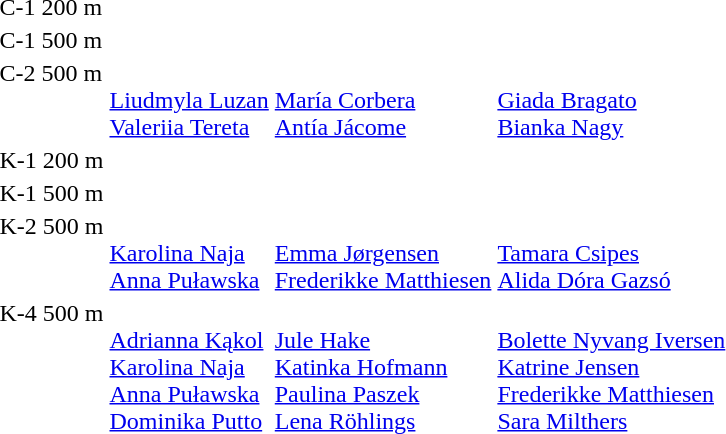<table>
<tr>
<td>C-1 200 m<br></td>
<td></td>
<td></td>
<td></td>
</tr>
<tr>
<td>C-1 500 m <br></td>
<td></td>
<td></td>
<td></td>
</tr>
<tr valign="top">
<td>C-2 500 m <br></td>
<td><br><a href='#'>Liudmyla Luzan</a><br><a href='#'>Valeriia Tereta</a></td>
<td><br><a href='#'>María Corbera</a><br><a href='#'>Antía Jácome</a></td>
<td><br><a href='#'>Giada Bragato</a><br><a href='#'>Bianka Nagy</a></td>
</tr>
<tr>
<td>K-1 200 m <br></td>
<td></td>
<td></td>
<td></td>
</tr>
<tr>
<td>K-1 500 m <br></td>
<td></td>
<td></td>
<td></td>
</tr>
<tr valign="top">
<td>K-2 500 m <br></td>
<td><br><a href='#'>Karolina Naja</a><br><a href='#'>Anna Puławska</a></td>
<td><br><a href='#'>Emma Jørgensen</a><br><a href='#'>Frederikke Matthiesen</a></td>
<td><br><a href='#'>Tamara Csipes</a><br><a href='#'>Alida Dóra Gazsó</a></td>
</tr>
<tr valign="top">
<td>K-4 500 m <br></td>
<td><br><a href='#'>Adrianna Kąkol</a><br><a href='#'>Karolina Naja</a><br><a href='#'>Anna Puławska</a><br><a href='#'>Dominika Putto</a></td>
<td><br><a href='#'>Jule Hake</a><br><a href='#'>Katinka Hofmann</a><br><a href='#'>Paulina Paszek</a><br><a href='#'>Lena Röhlings</a></td>
<td><br><a href='#'>Bolette Nyvang Iversen</a><br><a href='#'>Katrine Jensen</a><br><a href='#'>Frederikke Matthiesen</a><br><a href='#'>Sara Milthers</a></td>
</tr>
</table>
